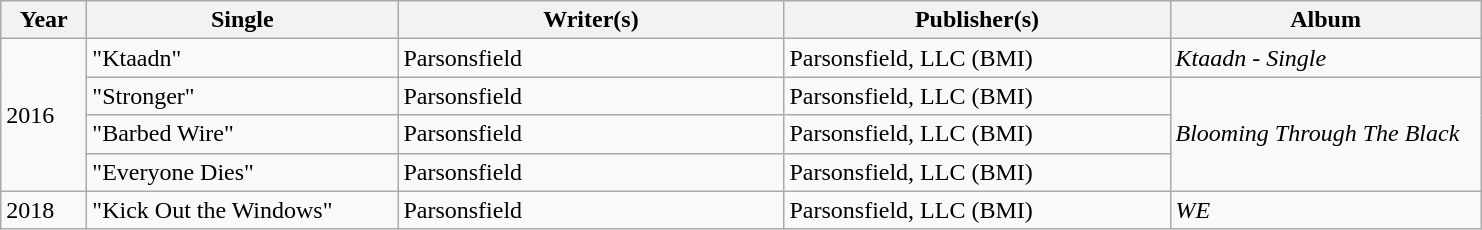<table class="wikitable">
<tr>
<th scope="col" style="width: 50px;">Year</th>
<th scope="col" style="width: 200px;">Single</th>
<th scope="col" style="width: 250px;">Writer(s)</th>
<th scope="col" style="width: 250px;">Publisher(s)</th>
<th scope="col" style="width: 200px;">Album</th>
</tr>
<tr>
<td rowspan="4">2016</td>
<td>"Ktaadn"</td>
<td>Parsonsfield</td>
<td>Parsonsfield, LLC (BMI)</td>
<td><em>Ktaadn - Single</em></td>
</tr>
<tr>
<td>"Stronger"</td>
<td>Parsonsfield</td>
<td>Parsonsfield, LLC (BMI)</td>
<td rowspan="3"><em>Blooming Through The Black</em></td>
</tr>
<tr>
<td>"Barbed Wire"</td>
<td>Parsonsfield</td>
<td>Parsonsfield, LLC (BMI)</td>
</tr>
<tr>
<td>"Everyone Dies"</td>
<td>Parsonsfield</td>
<td>Parsonsfield, LLC (BMI)</td>
</tr>
<tr>
<td rowspan="1">2018</td>
<td>"Kick Out the Windows"</td>
<td>Parsonsfield</td>
<td>Parsonsfield, LLC (BMI)</td>
<td><em>WE</em></td>
</tr>
</table>
